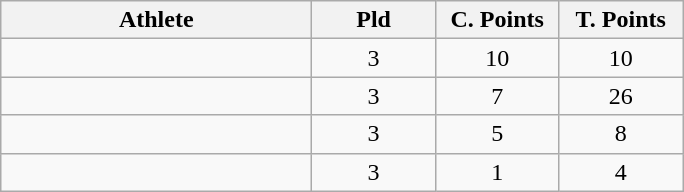<table class="wikitable" style="text-align:center">
<tr>
<th width=200>Athlete</th>
<th width=75>Pld</th>
<th width=75>C. Points</th>
<th width=75>T. Points</th>
</tr>
<tr>
<td style="text-align:left"></td>
<td>3</td>
<td>10</td>
<td>10</td>
</tr>
<tr>
<td style="text-align:left"></td>
<td>3</td>
<td>7</td>
<td>26</td>
</tr>
<tr>
<td style="text-align:left"></td>
<td>3</td>
<td>5</td>
<td>8</td>
</tr>
<tr>
<td style="text-align:left"></td>
<td>3</td>
<td>1</td>
<td>4</td>
</tr>
</table>
